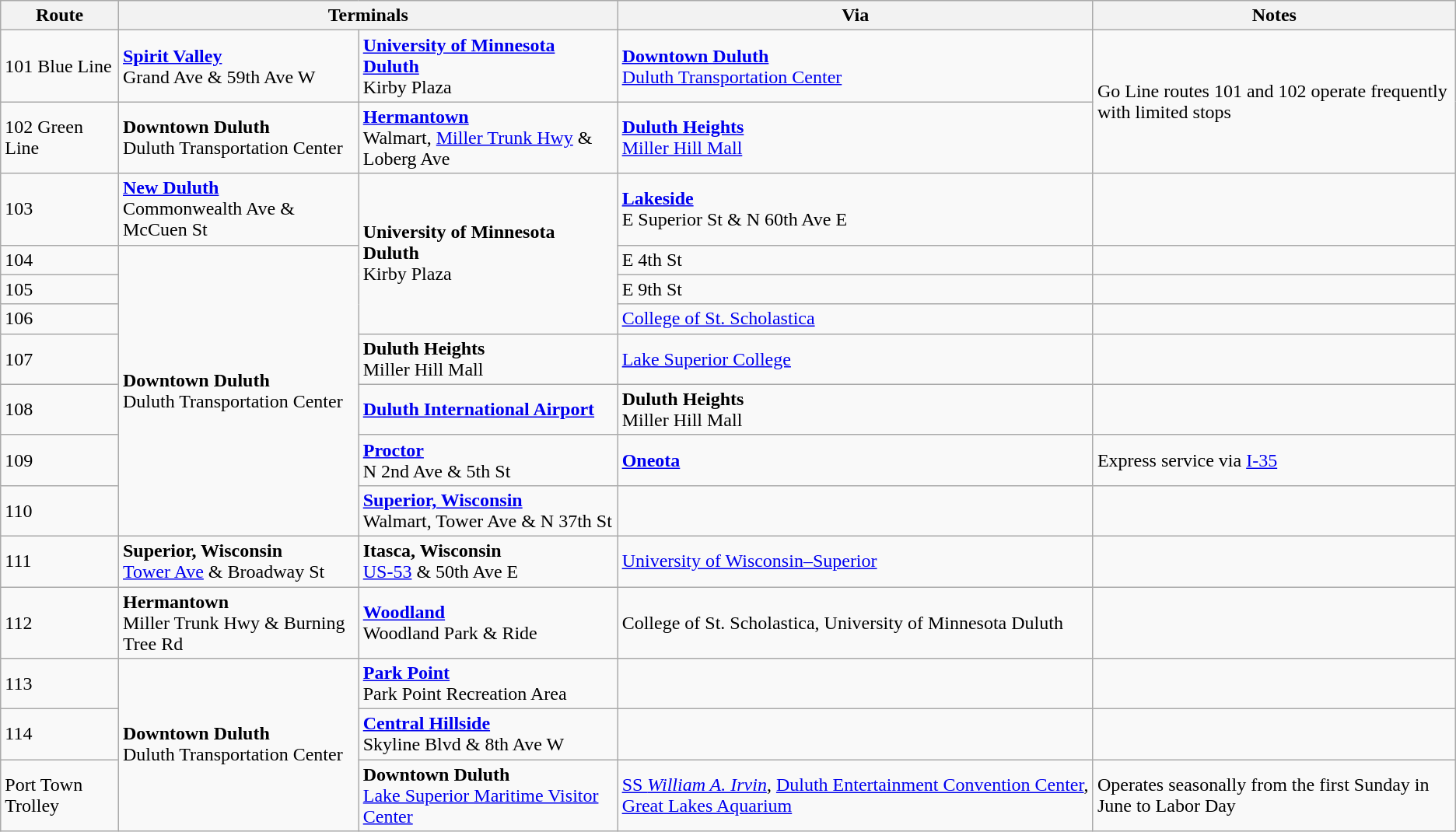<table class="wikitable">
<tr>
<th>Route</th>
<th colspan="2">Terminals</th>
<th>Via</th>
<th>Notes</th>
</tr>
<tr>
<td>101 Blue Line</td>
<td><a href='#'><strong>Spirit Valley</strong></a><br>Grand Ave & 59th Ave W</td>
<td><strong><a href='#'>University of Minnesota Duluth</a></strong><br>Kirby Plaza</td>
<td><strong><a href='#'>Downtown Duluth</a></strong><br><a href='#'>Duluth Transportation Center</a></td>
<td rowspan="2">Go Line routes 101 and 102 operate frequently with limited stops</td>
</tr>
<tr>
<td>102 Green Line</td>
<td><strong>Downtown Duluth</strong><br>Duluth Transportation Center</td>
<td><a href='#'><strong>Hermantown</strong></a><br>Walmart, <a href='#'>Miller Trunk Hwy</a> & Loberg Ave</td>
<td><strong><a href='#'>Duluth Heights</a></strong><br><a href='#'>Miller Hill Mall</a></td>
</tr>
<tr>
<td>103</td>
<td><a href='#'><strong>New Duluth</strong></a><br>Commonwealth Ave & McCuen St</td>
<td rowspan="4"><strong>University of Minnesota Duluth</strong><br>Kirby Plaza</td>
<td><a href='#'><strong>Lakeside</strong></a><br>E Superior St & N 60th Ave E</td>
<td></td>
</tr>
<tr>
<td>104</td>
<td rowspan="7"><strong>Downtown Duluth</strong><br>Duluth Transportation Center</td>
<td>E 4th St</td>
<td></td>
</tr>
<tr>
<td>105</td>
<td>E 9th St</td>
<td></td>
</tr>
<tr>
<td>106</td>
<td><a href='#'>College of St. Scholastica</a></td>
<td></td>
</tr>
<tr>
<td>107</td>
<td><strong>Duluth Heights</strong><br>Miller Hill Mall</td>
<td><a href='#'>Lake Superior College</a></td>
<td></td>
</tr>
<tr>
<td>108</td>
<td><strong><a href='#'>Duluth International Airport</a></strong></td>
<td><strong>Duluth Heights</strong><br>Miller Hill Mall</td>
<td></td>
</tr>
<tr>
<td>109</td>
<td><strong><a href='#'>Proctor</a></strong><br>N 2nd Ave & 5th St</td>
<td><a href='#'><strong>Oneota</strong></a></td>
<td>Express service via <a href='#'>I-35</a></td>
</tr>
<tr>
<td>110</td>
<td><strong><a href='#'>Superior, Wisconsin</a></strong><br>Walmart, Tower Ave & N 37th St</td>
<td></td>
<td></td>
</tr>
<tr>
<td>111</td>
<td><strong>Superior, Wisconsin</strong><br><a href='#'>Tower Ave</a> & Broadway St</td>
<td><strong>Itasca, Wisconsin</strong><br><a href='#'>US-53</a> & 50th Ave E</td>
<td><a href='#'>University of Wisconsin–Superior</a></td>
<td></td>
</tr>
<tr>
<td>112</td>
<td><strong>Hermantown</strong><br>Miller Trunk Hwy & Burning Tree Rd</td>
<td><a href='#'><strong>Woodland</strong></a><br>Woodland Park & Ride</td>
<td>College of St. Scholastica, University of Minnesota Duluth</td>
</tr>
<tr>
<td>113</td>
<td rowspan="3"><strong>Downtown Duluth</strong><br>Duluth Transportation Center</td>
<td><a href='#'><strong>Park Point</strong></a><br>Park Point Recreation Area</td>
<td></td>
<td></td>
</tr>
<tr>
<td>114</td>
<td><strong><a href='#'>Central Hillside</a></strong><br>Skyline Blvd & 8th Ave W</td>
<td></td>
<td></td>
</tr>
<tr>
<td>Port Town Trolley</td>
<td><strong>Downtown Duluth</strong><br><a href='#'>Lake Superior Maritime Visitor Center</a></td>
<td><a href='#'>SS <em>William A. Irvin</em></a>, <a href='#'>Duluth Entertainment Convention Center</a>, <a href='#'>Great Lakes Aquarium</a></td>
<td>Operates seasonally from the first Sunday in June to Labor Day</td>
</tr>
</table>
